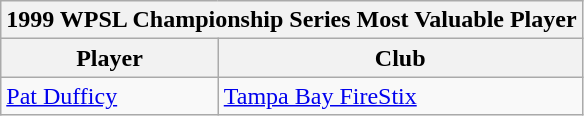<table class="wikitable">
<tr>
<th colspan=3>1999 WPSL Championship Series Most Valuable Player</th>
</tr>
<tr>
<th>Player</th>
<th>Club</th>
</tr>
<tr>
<td><a href='#'>Pat Dufficy</a></td>
<td><a href='#'>Tampa Bay FireStix</a></td>
</tr>
</table>
